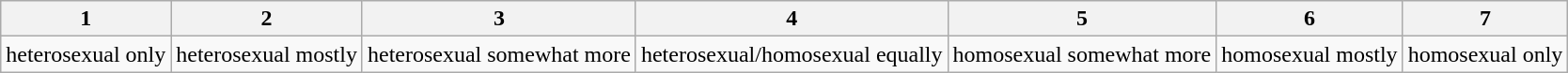<table class="wikitable">
<tr>
<th>1</th>
<th>2</th>
<th>3</th>
<th>4</th>
<th>5</th>
<th>6</th>
<th>7</th>
</tr>
<tr>
<td>heterosexual only</td>
<td>heterosexual mostly</td>
<td>heterosexual somewhat more</td>
<td>heterosexual/homosexual equally</td>
<td>homosexual somewhat more</td>
<td>homosexual mostly</td>
<td>homosexual only</td>
</tr>
</table>
